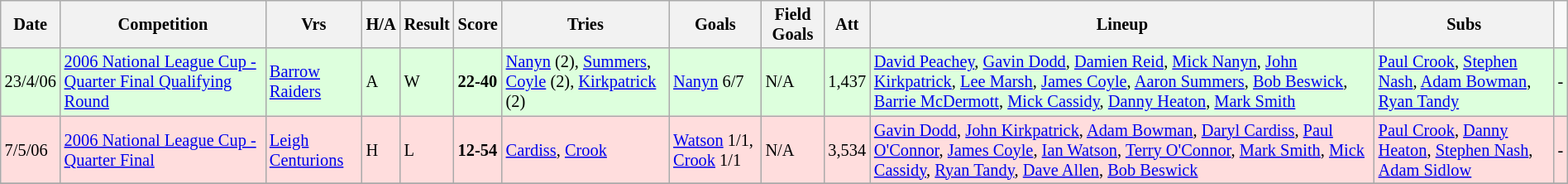<table class="wikitable" style="font-size:85%;" width="100%">
<tr>
<th>Date</th>
<th>Competition</th>
<th>Vrs</th>
<th>H/A</th>
<th>Result</th>
<th>Score</th>
<th>Tries</th>
<th>Goals</th>
<th>Field Goals</th>
<th>Att</th>
<th>Lineup</th>
<th>Subs</th>
</tr>
<tr style="background:#ddffdd;" width=20 | >
<td>23/4/06</td>
<td><a href='#'>2006 National League Cup - Quarter Final Qualifying Round</a></td>
<td><a href='#'>Barrow Raiders</a></td>
<td>A</td>
<td>W</td>
<td><strong>22-40</strong></td>
<td><a href='#'>Nanyn</a> (2), <a href='#'>Summers</a>, <a href='#'>Coyle</a> (2), <a href='#'>Kirkpatrick</a> (2)</td>
<td><a href='#'>Nanyn</a> 6/7</td>
<td>N/A</td>
<td>1,437</td>
<td><a href='#'>David Peachey</a>, <a href='#'>Gavin Dodd</a>, <a href='#'>Damien Reid</a>, <a href='#'>Mick Nanyn</a>, <a href='#'>John Kirkpatrick</a>, <a href='#'>Lee Marsh</a>, <a href='#'>James Coyle</a>, <a href='#'>Aaron Summers</a>, <a href='#'>Bob Beswick</a>, <a href='#'>Barrie McDermott</a>, <a href='#'>Mick Cassidy</a>, <a href='#'>Danny Heaton</a>, <a href='#'>Mark Smith</a></td>
<td><a href='#'>Paul Crook</a>, <a href='#'>Stephen Nash</a>, <a href='#'>Adam Bowman</a>, <a href='#'>Ryan Tandy</a></td>
<td>-</td>
</tr>
<tr style="background:#ffdddd;" width=20 | >
<td>7/5/06</td>
<td><a href='#'>2006 National League Cup - Quarter Final</a></td>
<td><a href='#'>Leigh Centurions</a></td>
<td>H</td>
<td>L</td>
<td><strong>12-54</strong></td>
<td><a href='#'>Cardiss</a>, <a href='#'>Crook</a></td>
<td><a href='#'>Watson</a> 1/1, <a href='#'>Crook</a> 1/1</td>
<td>N/A</td>
<td>3,534</td>
<td><a href='#'>Gavin Dodd</a>, <a href='#'>John Kirkpatrick</a>, <a href='#'>Adam Bowman</a>, <a href='#'>Daryl Cardiss</a>, <a href='#'>Paul O'Connor</a>, <a href='#'>James Coyle</a>, <a href='#'>Ian Watson</a>, <a href='#'>Terry O'Connor</a>, <a href='#'>Mark Smith</a>, <a href='#'>Mick Cassidy</a>, <a href='#'>Ryan Tandy</a>, <a href='#'>Dave Allen</a>, <a href='#'>Bob Beswick</a></td>
<td><a href='#'>Paul Crook</a>, <a href='#'>Danny Heaton</a>, <a href='#'>Stephen Nash</a>, <a href='#'>Adam Sidlow</a></td>
<td>-</td>
</tr>
<tr>
</tr>
</table>
